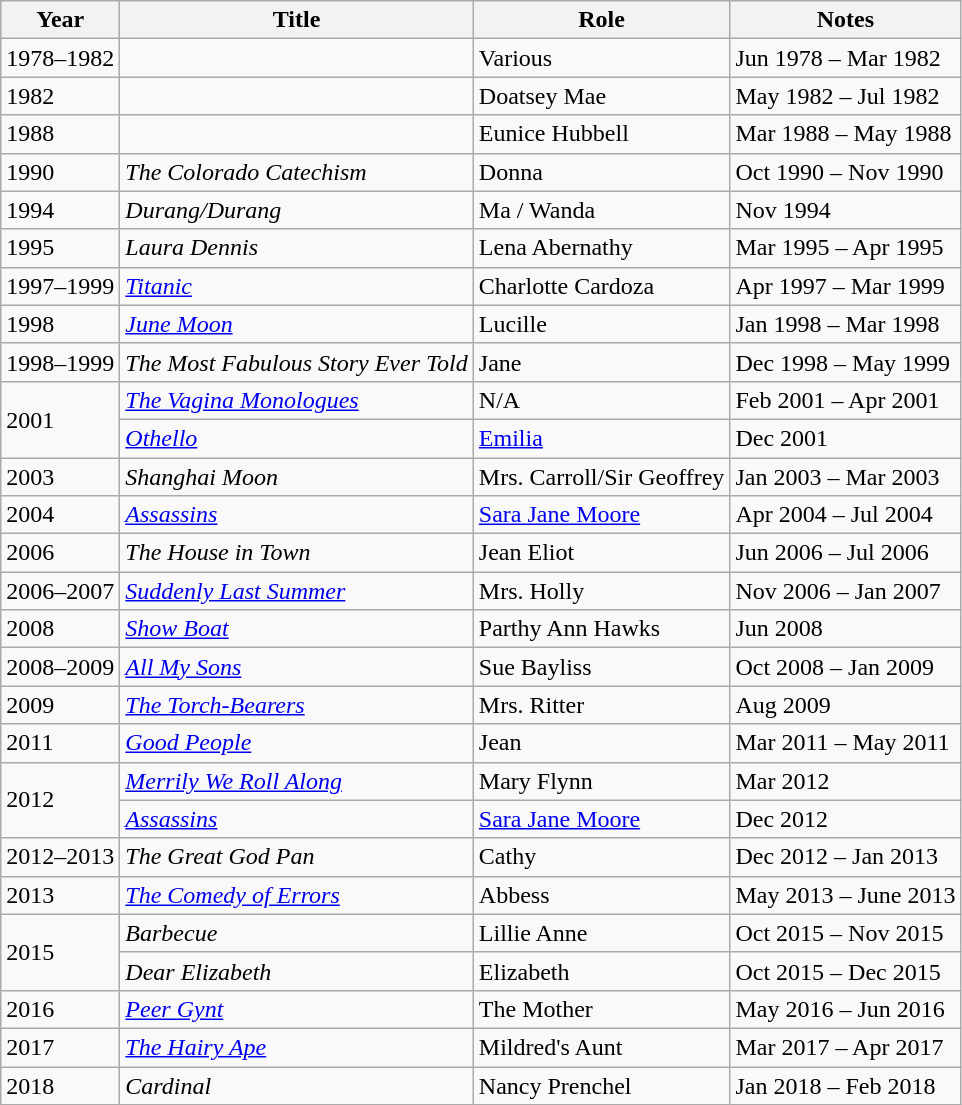<table class="wikitable sortable">
<tr>
<th>Year</th>
<th>Title</th>
<th>Role</th>
<th class="unsortable">Notes</th>
</tr>
<tr>
<td>1978–1982</td>
<td><em></em></td>
<td>Various</td>
<td>Jun 1978 – Mar 1982</td>
</tr>
<tr>
<td>1982</td>
<td><em></em></td>
<td>Doatsey Mae</td>
<td>May 1982 – Jul 1982</td>
</tr>
<tr>
<td>1988</td>
<td><em></em></td>
<td>Eunice Hubbell</td>
<td>Mar 1988 – May 1988</td>
</tr>
<tr>
<td>1990</td>
<td><em>The Colorado Catechism</em></td>
<td>Donna</td>
<td>Oct 1990 – Nov 1990</td>
</tr>
<tr>
<td>1994</td>
<td><em>Durang/Durang</em></td>
<td>Ma / Wanda</td>
<td>Nov 1994</td>
</tr>
<tr>
<td>1995</td>
<td><em>Laura Dennis</em></td>
<td>Lena Abernathy</td>
<td>Mar 1995 – Apr 1995</td>
</tr>
<tr>
<td>1997–1999</td>
<td><em><a href='#'>Titanic</a></em></td>
<td>Charlotte Cardoza</td>
<td>Apr 1997 – Mar 1999</td>
</tr>
<tr>
<td>1998</td>
<td><em><a href='#'>June Moon</a></em></td>
<td>Lucille</td>
<td>Jan 1998 – Mar 1998</td>
</tr>
<tr>
<td>1998–1999</td>
<td><em>The Most Fabulous Story Ever Told</em></td>
<td>Jane</td>
<td>Dec 1998 – May 1999</td>
</tr>
<tr>
<td rowspan="2">2001</td>
<td><em><a href='#'>The Vagina Monologues</a></em></td>
<td>N/A</td>
<td>Feb 2001 – Apr 2001</td>
</tr>
<tr>
<td><em><a href='#'>Othello</a></em></td>
<td><a href='#'>Emilia</a></td>
<td>Dec 2001</td>
</tr>
<tr>
<td>2003</td>
<td><em>Shanghai Moon</em></td>
<td>Mrs. Carroll/Sir Geoffrey</td>
<td>Jan 2003 – Mar 2003</td>
</tr>
<tr>
<td>2004</td>
<td><em><a href='#'>Assassins</a></em></td>
<td><a href='#'>Sara Jane Moore</a></td>
<td>Apr 2004 – Jul 2004</td>
</tr>
<tr>
<td>2006</td>
<td><em>The House in Town</em></td>
<td>Jean Eliot</td>
<td>Jun 2006 – Jul 2006</td>
</tr>
<tr>
<td>2006–2007</td>
<td><em><a href='#'>Suddenly Last Summer</a></em></td>
<td>Mrs. Holly</td>
<td>Nov 2006 – Jan 2007</td>
</tr>
<tr>
<td>2008</td>
<td><em><a href='#'>Show Boat</a></em></td>
<td>Parthy Ann Hawks</td>
<td>Jun 2008</td>
</tr>
<tr>
<td>2008–2009</td>
<td><em><a href='#'>All My Sons</a></em></td>
<td>Sue Bayliss</td>
<td>Oct 2008 – Jan 2009</td>
</tr>
<tr>
<td>2009</td>
<td><em><a href='#'>The Torch-Bearers</a></em></td>
<td>Mrs. Ritter</td>
<td>Aug 2009</td>
</tr>
<tr>
<td>2011</td>
<td><em><a href='#'>Good People</a></em></td>
<td>Jean</td>
<td>Mar 2011 – May 2011</td>
</tr>
<tr>
<td rowspan="2">2012</td>
<td><em><a href='#'>Merrily We Roll Along</a></em></td>
<td>Mary Flynn</td>
<td>Mar 2012</td>
</tr>
<tr>
<td><em><a href='#'>Assassins</a></em></td>
<td><a href='#'>Sara Jane Moore</a></td>
<td>Dec 2012</td>
</tr>
<tr>
<td>2012–2013</td>
<td><em>The Great God Pan</em></td>
<td>Cathy</td>
<td>Dec 2012 – Jan 2013</td>
</tr>
<tr>
<td>2013</td>
<td><em><a href='#'>The Comedy of Errors</a></em></td>
<td>Abbess</td>
<td>May 2013 – June 2013</td>
</tr>
<tr>
<td rowspan="2">2015</td>
<td><em>Barbecue</em></td>
<td>Lillie Anne</td>
<td>Oct 2015 – Nov 2015</td>
</tr>
<tr>
<td><em>Dear Elizabeth</em></td>
<td>Elizabeth</td>
<td>Oct 2015 – Dec 2015</td>
</tr>
<tr>
<td>2016</td>
<td><em><a href='#'>Peer Gynt</a></em></td>
<td>The Mother</td>
<td>May 2016 – Jun 2016</td>
</tr>
<tr>
<td>2017</td>
<td><em><a href='#'>The Hairy Ape</a></em></td>
<td>Mildred's Aunt</td>
<td>Mar 2017 – Apr 2017</td>
</tr>
<tr>
<td>2018</td>
<td><em>Cardinal</em></td>
<td>Nancy Prenchel</td>
<td>Jan 2018 – Feb 2018</td>
</tr>
</table>
